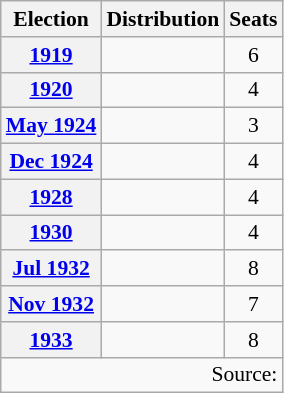<table class=wikitable style="font-size:90%; text-align:center">
<tr>
<th>Election</th>
<th>Distribution</th>
<th>Seats</th>
</tr>
<tr>
<th><a href='#'>1919</a></th>
<td align=left>     </td>
<td>6</td>
</tr>
<tr>
<th><a href='#'>1920</a></th>
<td align=left>   </td>
<td>4</td>
</tr>
<tr>
<th><a href='#'>May 1924</a></th>
<td align=left>  </td>
<td>3</td>
</tr>
<tr>
<th><a href='#'>Dec 1924</a></th>
<td align=left>   </td>
<td>4</td>
</tr>
<tr>
<th><a href='#'>1928</a></th>
<td align=left>   </td>
<td>4</td>
</tr>
<tr>
<th><a href='#'>1930</a></th>
<td align=left>   </td>
<td>4</td>
</tr>
<tr>
<th><a href='#'>Jul 1932</a></th>
<td align=left>       </td>
<td>8</td>
</tr>
<tr>
<th><a href='#'>Nov 1932</a></th>
<td align=left>      </td>
<td>7</td>
</tr>
<tr>
<th><a href='#'>1933</a></th>
<td align=left>       </td>
<td>8</td>
</tr>
<tr>
<td colspan=3 align=right>Source: </td>
</tr>
</table>
